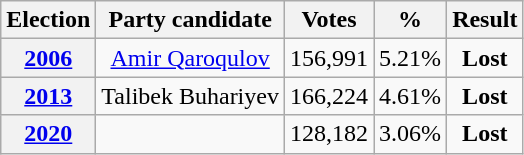<table class=wikitable style=text-align:center>
<tr>
<th>Election</th>
<th>Party candidate</th>
<th>Votes</th>
<th>%</th>
<th>Result</th>
</tr>
<tr>
<th><a href='#'>2006</a></th>
<td><a href='#'>Amir Qaroqulov</a></td>
<td>156,991</td>
<td>5.21%</td>
<td><strong>Lost</strong> </td>
</tr>
<tr>
<th><a href='#'>2013</a></th>
<td>Talibek Buhariyev</td>
<td>166,224</td>
<td>4.61%</td>
<td><strong>Lost</strong> </td>
</tr>
<tr>
<th><a href='#'>2020</a></th>
<td></td>
<td>128,182</td>
<td>3.06%</td>
<td><strong>Lost</strong> </td>
</tr>
</table>
